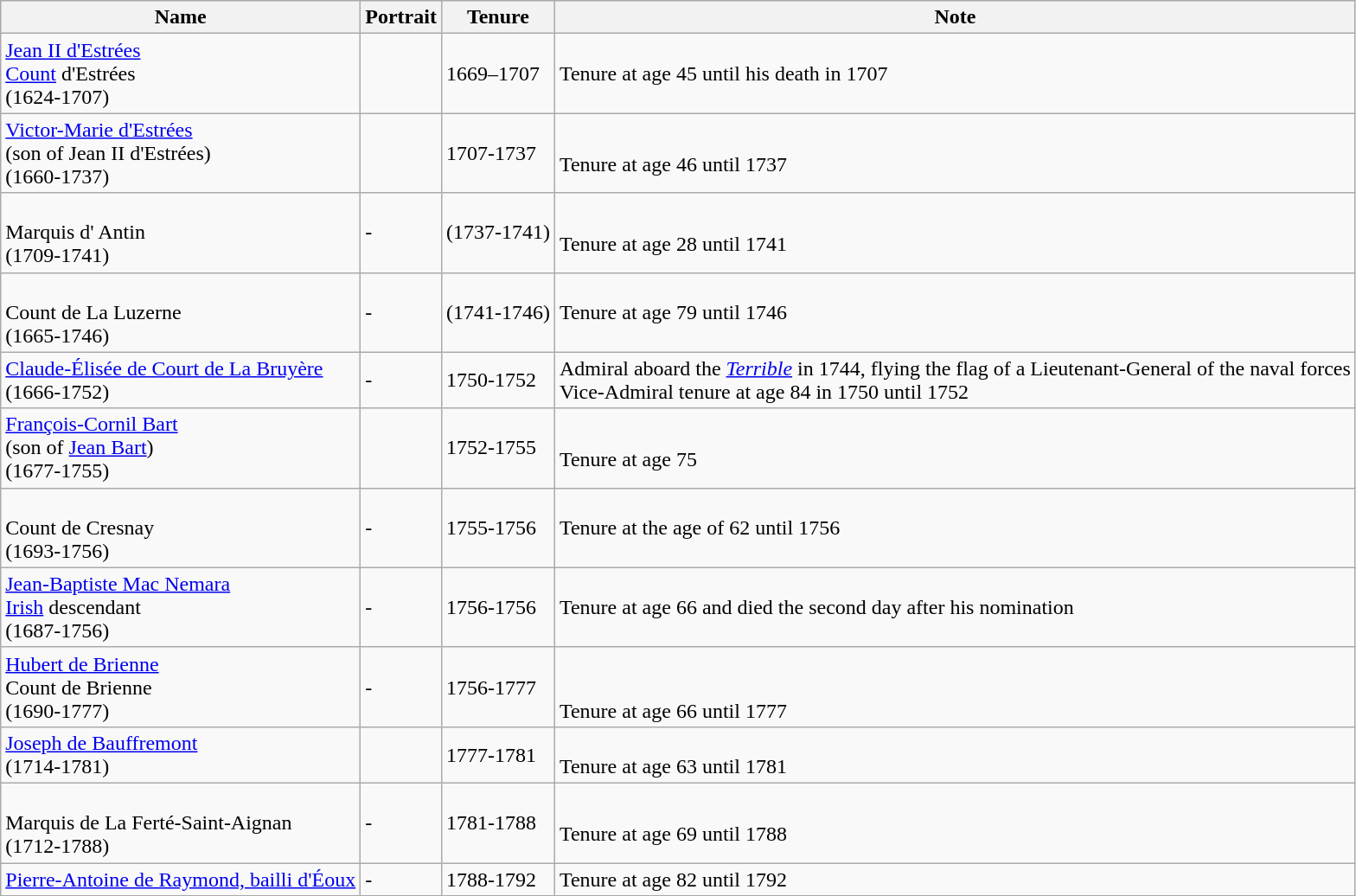<table class="wikitable">
<tr>
<th>Name</th>
<th>Portrait</th>
<th>Tenure</th>
<th>Note</th>
</tr>
<tr>
<td><a href='#'>Jean II d'Estrées</a><br><a href='#'>Count</a> d'Estrées<br>(1624-1707)</td>
<td></td>
<td>1669–1707</td>
<td>Tenure at age 45 until his death in 1707</td>
</tr>
<tr>
<td><a href='#'>Victor-Marie d'Estrées</a><br>(son of Jean II d'Estrées)<br>(1660-1737)</td>
<td></td>
<td>1707-1737</td>
<td><br>Tenure at age 46 until 1737</td>
</tr>
<tr>
<td><br>Marquis d' Antin<br>(1709-1741)</td>
<td>-</td>
<td>(1737-1741)</td>
<td><br>Tenure at age 28 until 1741</td>
</tr>
<tr>
<td><br>Count de La Luzerne<br>(1665-1746)</td>
<td>-</td>
<td>(1741-1746)</td>
<td>Tenure at age 79 until 1746</td>
</tr>
<tr>
<td><a href='#'>Claude-Élisée de Court de La Bruyère</a><br>(1666-1752)</td>
<td>-</td>
<td>1750-1752</td>
<td>Admiral aboard the <a href='#'><em>Terrible</em></a> in 1744, flying the flag of a Lieutenant-General of the naval forces<br>Vice-Admiral tenure at age 84 in 1750 until 1752</td>
</tr>
<tr>
<td><a href='#'>François-Cornil Bart</a><br>(son of <a href='#'>Jean Bart</a>)<br>(1677-1755)</td>
<td></td>
<td>1752-1755</td>
<td><br>Tenure at age 75</td>
</tr>
<tr>
<td><br>Count de Cresnay<br>(1693-1756)</td>
<td>-</td>
<td>1755-1756</td>
<td>Tenure at the age of 62 until 1756</td>
</tr>
<tr>
<td><a href='#'>Jean-Baptiste Mac Nemara</a><br><a href='#'>Irish</a> descendant<br>(1687-1756)</td>
<td>-</td>
<td>1756-1756</td>
<td>Tenure at age 66 and died the second day after his nomination</td>
</tr>
<tr>
<td><a href='#'>Hubert de Brienne</a><br>Count de Brienne<br>(1690-1777)</td>
<td>-</td>
<td>1756-1777</td>
<td><br><br>Tenure at age 66 until 1777</td>
</tr>
<tr>
<td><a href='#'>Joseph de Bauffremont</a><br>(1714-1781)</td>
<td></td>
<td>1777-1781</td>
<td><br>Tenure at age 63 until 1781</td>
</tr>
<tr>
<td><br>Marquis de La Ferté-Saint-Aignan<br>(1712-1788)</td>
<td>-</td>
<td>1781-1788</td>
<td><br>Tenure at age 69 until 1788</td>
</tr>
<tr>
<td><a href='#'>Pierre-Antoine de Raymond, bailli d'Éoux</a></td>
<td>-</td>
<td>1788-1792</td>
<td>Tenure at age 82 until 1792</td>
</tr>
<tr>
</tr>
</table>
